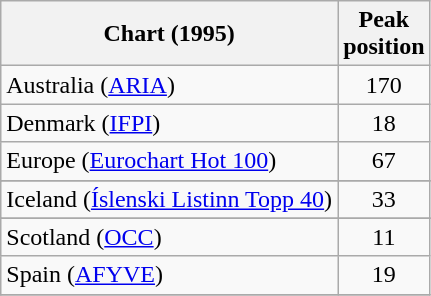<table class="wikitable sortable">
<tr>
<th>Chart (1995)</th>
<th>Peak<br>position</th>
</tr>
<tr>
<td>Australia (<a href='#'>ARIA</a>)</td>
<td align="center">170</td>
</tr>
<tr>
<td>Denmark (<a href='#'>IFPI</a>)</td>
<td align="center">18</td>
</tr>
<tr>
<td>Europe (<a href='#'>Eurochart Hot 100</a>)</td>
<td align="center">67</td>
</tr>
<tr>
</tr>
<tr>
<td>Iceland (<a href='#'>Íslenski Listinn Topp 40</a>)</td>
<td align="center">33</td>
</tr>
<tr>
</tr>
<tr>
<td>Scotland (<a href='#'>OCC</a>)</td>
<td align="center">11</td>
</tr>
<tr>
<td>Spain (<a href='#'>AFYVE</a>)</td>
<td align="center">19</td>
</tr>
<tr>
</tr>
</table>
